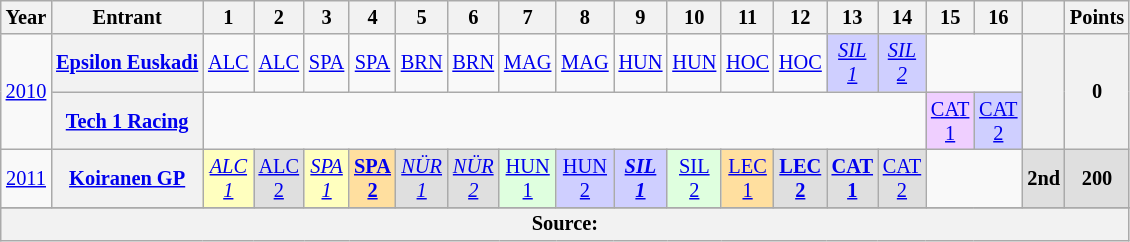<table class="wikitable" style="text-align:center; font-size:85%">
<tr>
<th>Year</th>
<th>Entrant</th>
<th>1</th>
<th>2</th>
<th>3</th>
<th>4</th>
<th>5</th>
<th>6</th>
<th>7</th>
<th>8</th>
<th>9</th>
<th>10</th>
<th>11</th>
<th>12</th>
<th>13</th>
<th>14</th>
<th>15</th>
<th>16</th>
<th></th>
<th>Points</th>
</tr>
<tr>
<td rowspan=2><a href='#'>2010</a></td>
<th nowrap><a href='#'>Epsilon Euskadi</a></th>
<td><a href='#'>ALC</a></td>
<td><a href='#'>ALC</a></td>
<td><a href='#'>SPA</a></td>
<td><a href='#'>SPA</a></td>
<td><a href='#'>BRN</a></td>
<td><a href='#'>BRN</a></td>
<td><a href='#'>MAG</a></td>
<td><a href='#'>MAG</a></td>
<td><a href='#'>HUN</a></td>
<td><a href='#'>HUN</a></td>
<td><a href='#'>HOC</a></td>
<td><a href='#'>HOC</a></td>
<td style="background:#CFCFFF;"><em><a href='#'>SIL<br>1</a></em><br></td>
<td style="background:#CFCFFF;"><em><a href='#'>SIL<br>2</a></em><br></td>
<td colspan=2></td>
<th rowspan=2></th>
<th rowspan=2>0</th>
</tr>
<tr>
<th nowrap><a href='#'>Tech 1 Racing</a></th>
<td colspan=14></td>
<td style="background:#EFCFFF;"><a href='#'>CAT<br>1</a><br></td>
<td style="background:#CFCFFF;"><a href='#'>CAT<br>2</a><br></td>
</tr>
<tr>
<td><a href='#'>2011</a></td>
<th nowrap><a href='#'>Koiranen GP</a></th>
<td style="background:#FFFFBF;"><em><a href='#'>ALC<br>1</a></em><br></td>
<td style="background:#DFDFDF;"><a href='#'>ALC<br>2</a><br></td>
<td style="background:#FFFFBF;"><em><a href='#'>SPA<br>1</a></em><br></td>
<td style="background:#FFDF9F;"><strong><a href='#'>SPA<br>2</a></strong><br></td>
<td style="background:#DFDFDF;"><em><a href='#'>NÜR<br>1</a></em><br></td>
<td style="background:#DFDFDF;"><em><a href='#'>NÜR<br>2</a></em><br></td>
<td style="background:#DFFFDF;"><a href='#'>HUN<br>1</a><br></td>
<td style="background:#CFCFFF;"><a href='#'>HUN<br>2</a><br></td>
<td style="background:#CFCFFF;"><strong><em><a href='#'>SIL<br>1</a></em></strong><br></td>
<td style="background:#DFFFDF;"><a href='#'>SIL<br>2</a><br></td>
<td style="background:#FFDF9F;"><a href='#'>LEC<br>1</a><br></td>
<td style="background:#DFDFDF;"><strong><a href='#'>LEC<br>2</a></strong><br></td>
<td style="background:#DFDFDF;"><strong><a href='#'>CAT<br>1</a></strong><br></td>
<td style="background:#DFDFDF;"><a href='#'>CAT<br>2</a><br></td>
<td colspan=2></td>
<th style="background:#DFDFDF;">2nd</th>
<th style="background:#DFDFDF;">200</th>
</tr>
<tr>
</tr>
<tr class="sortbottom">
<th colspan="100">Source:</th>
</tr>
</table>
